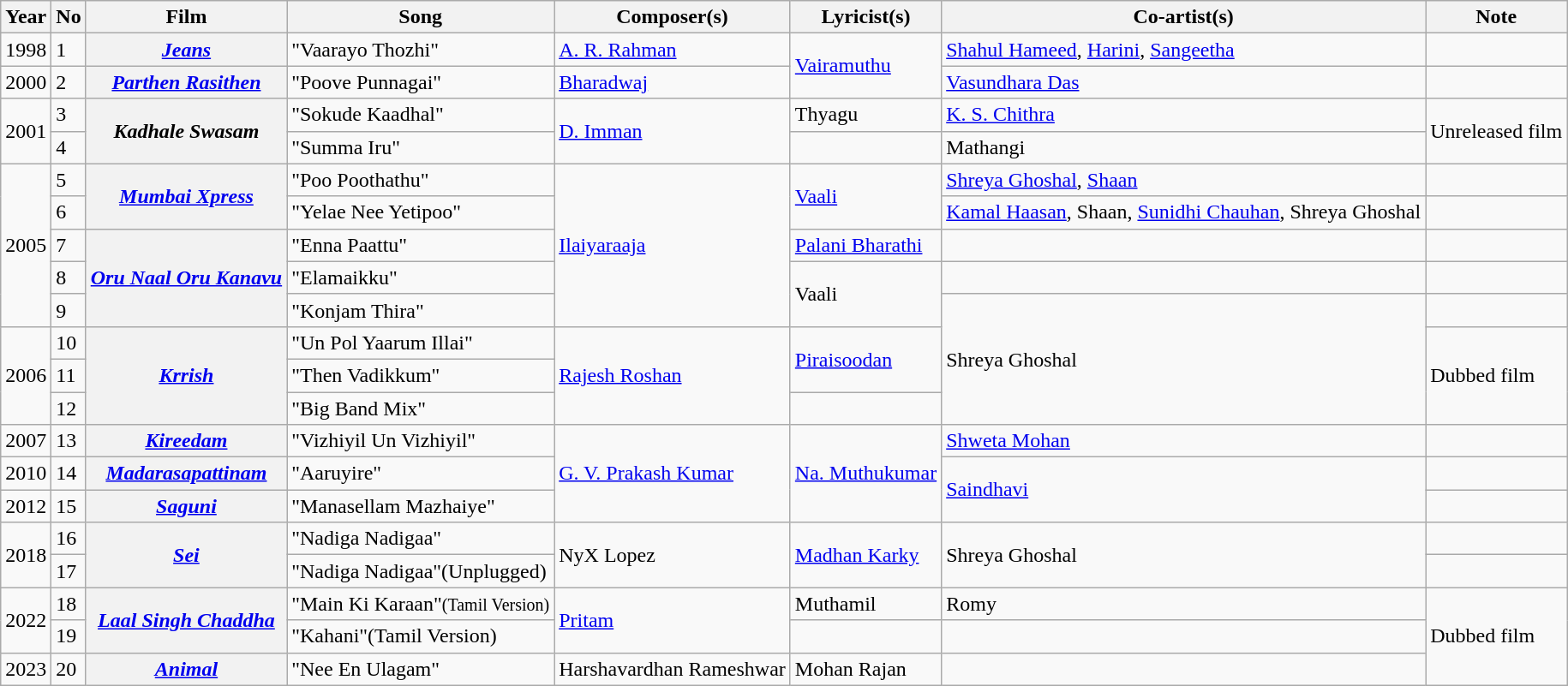<table class="wikitable plainrowheaders">
<tr>
<th scope="col">Year</th>
<th>No</th>
<th scope="col">Film</th>
<th scope="col">Song</th>
<th scope="col">Composer(s)</th>
<th scope="col">Lyricist(s)</th>
<th scope="col">Co-artist(s)</th>
<th scope="col">Note</th>
</tr>
<tr>
<td>1998</td>
<td>1</td>
<th><em><a href='#'>Jeans</a></em></th>
<td>"Vaarayo Thozhi"</td>
<td><a href='#'>A. R. Rahman</a></td>
<td rowspan="2"><a href='#'>Vairamuthu</a></td>
<td><a href='#'>Shahul Hameed</a>, <a href='#'>Harini</a>, <a href='#'>Sangeetha</a></td>
<td></td>
</tr>
<tr>
<td>2000</td>
<td>2</td>
<th><em><a href='#'>Parthen Rasithen</a></em></th>
<td>"Poove Punnagai"</td>
<td><a href='#'>Bharadwaj</a></td>
<td><a href='#'>Vasundhara Das</a></td>
<td></td>
</tr>
<tr>
<td rowspan="2">2001</td>
<td>3</td>
<th rowspan="2"><em>Kadhale Swasam</em></th>
<td>"Sokude Kaadhal"</td>
<td rowspan="2"><a href='#'>D. Imman</a></td>
<td>Thyagu</td>
<td><a href='#'>K. S. Chithra</a></td>
<td rowspan="2">Unreleased film</td>
</tr>
<tr>
<td>4</td>
<td>"Summa Iru"</td>
<td></td>
<td>Mathangi</td>
</tr>
<tr>
<td rowspan="5">2005</td>
<td>5</td>
<th rowspan="2"><em><a href='#'>Mumbai Xpress</a></em></th>
<td>"Poo Poothathu"</td>
<td rowspan="5"><a href='#'>Ilaiyaraaja</a></td>
<td rowspan="2"><a href='#'>Vaali</a></td>
<td><a href='#'>Shreya Ghoshal</a>, <a href='#'>Shaan</a></td>
<td></td>
</tr>
<tr>
<td>6</td>
<td>"Yelae Nee Yetipoo"</td>
<td><a href='#'>Kamal Haasan</a>, Shaan, <a href='#'>Sunidhi Chauhan</a>, Shreya Ghoshal</td>
<td></td>
</tr>
<tr>
<td>7</td>
<th rowspan="3"><em><a href='#'>Oru Naal Oru Kanavu</a></em></th>
<td>"Enna Paattu"</td>
<td><a href='#'>Palani Bharathi</a></td>
<td></td>
<td></td>
</tr>
<tr>
<td>8</td>
<td>"Elamaikku"</td>
<td rowspan="2">Vaali</td>
<td></td>
<td></td>
</tr>
<tr>
<td>9</td>
<td>"Konjam Thira"</td>
<td rowspan="4">Shreya Ghoshal</td>
<td></td>
</tr>
<tr>
<td rowspan="3">2006</td>
<td>10</td>
<th rowspan="3"><em><a href='#'>Krrish</a></em></th>
<td>"Un Pol Yaarum Illai"</td>
<td rowspan="3"><a href='#'>Rajesh Roshan</a></td>
<td rowspan="2"><a href='#'>Piraisoodan</a></td>
<td rowspan="3">Dubbed film</td>
</tr>
<tr>
<td>11</td>
<td>"Then Vadikkum"</td>
</tr>
<tr>
<td>12</td>
<td>"Big Band Mix"</td>
<td></td>
</tr>
<tr>
<td>2007</td>
<td>13</td>
<th><em><a href='#'>Kireedam</a></em></th>
<td>"Vizhiyil Un Vizhiyil"</td>
<td rowspan="3"><a href='#'>G. V. Prakash Kumar</a></td>
<td rowspan="3"><a href='#'>Na. Muthukumar</a></td>
<td><a href='#'>Shweta Mohan</a></td>
<td></td>
</tr>
<tr>
<td>2010</td>
<td>14</td>
<th><em><a href='#'>Madarasapattinam</a></em></th>
<td>"Aaruyire"</td>
<td rowspan="2"><a href='#'>Saindhavi</a></td>
<td></td>
</tr>
<tr>
<td>2012</td>
<td>15</td>
<th><em><a href='#'>Saguni</a></em></th>
<td>"Manasellam Mazhaiye"</td>
<td></td>
</tr>
<tr>
<td rowspan="2">2018</td>
<td>16</td>
<th rowspan="2"><em><a href='#'>Sei</a></em></th>
<td>"Nadiga Nadigaa"</td>
<td rowspan="2">NyX Lopez</td>
<td rowspan="2"><a href='#'>Madhan Karky</a></td>
<td rowspan="2">Shreya Ghoshal</td>
<td></td>
</tr>
<tr>
<td>17</td>
<td>"Nadiga Nadigaa"(Unplugged)</td>
<td></td>
</tr>
<tr>
<td rowspan="2">2022</td>
<td>18</td>
<th rowspan="2"><em><a href='#'>Laal Singh Chaddha</a></em></th>
<td>"Main Ki Karaan"<small>(Tamil Version)</small></td>
<td rowspan="2"><a href='#'>Pritam</a></td>
<td>Muthamil</td>
<td>Romy</td>
<td rowspan="3">Dubbed film</td>
</tr>
<tr>
<td>19</td>
<td>"Kahani"(Tamil Version)</td>
<td></td>
<td></td>
</tr>
<tr>
<td>2023</td>
<td>20</td>
<th><em><a href='#'>Animal</a></em></th>
<td>"Nee En Ulagam"</td>
<td>Harshavardhan Rameshwar</td>
<td>Mohan Rajan</td>
<td></td>
</tr>
</table>
